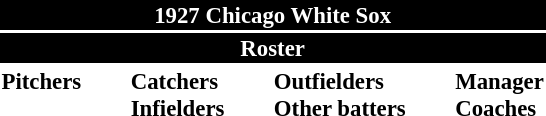<table class="toccolours" style="font-size: 95%;">
<tr>
<th colspan="10" style="background-color: black; color: white; text-align: center;">1927 Chicago White Sox</th>
</tr>
<tr>
<td colspan="10" style="background-color: black; color: white; text-align: center;"><strong>Roster</strong></td>
</tr>
<tr>
<td valign="top"><strong>Pitchers</strong><br>








</td>
<td width="25px"></td>
<td valign="top"><strong>Catchers</strong><br>


<strong>Infielders</strong>









</td>
<td width="25px"></td>
<td valign="top"><strong>Outfielders</strong><br>








<strong>Other batters</strong>
</td>
<td width="25px"></td>
<td valign="top"><strong>Manager</strong><br>
<strong>Coaches</strong>

</td>
</tr>
</table>
